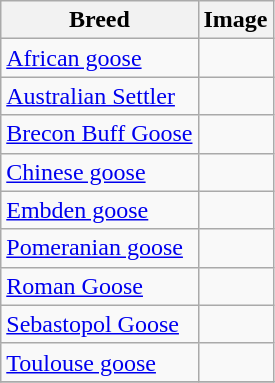<table class="wikitable sortable">
<tr>
<th>Breed</th>
<th>Image</th>
</tr>
<tr>
<td><a href='#'>African goose</a></td>
<td></td>
</tr>
<tr>
<td><a href='#'>Australian Settler</a></td>
<td></td>
</tr>
<tr>
<td><a href='#'>Brecon Buff Goose</a></td>
<td></td>
</tr>
<tr>
<td><a href='#'>Chinese goose</a></td>
<td></td>
</tr>
<tr>
<td><a href='#'>Embden goose</a></td>
<td></td>
</tr>
<tr>
<td><a href='#'>Pomeranian goose</a></td>
<td></td>
</tr>
<tr>
<td><a href='#'>Roman Goose</a></td>
<td></td>
</tr>
<tr>
<td><a href='#'>Sebastopol Goose</a></td>
<td></td>
</tr>
<tr>
<td><a href='#'>Toulouse goose</a></td>
<td></td>
</tr>
<tr>
</tr>
</table>
